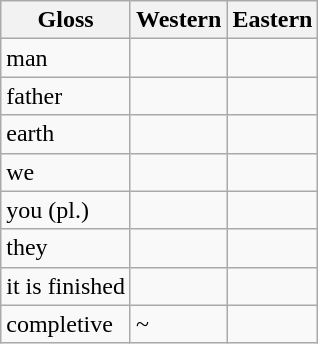<table class="wikitable">
<tr>
<th>Gloss</th>
<th>Western</th>
<th>Eastern</th>
</tr>
<tr>
<td>man</td>
<td></td>
<td></td>
</tr>
<tr>
<td>father</td>
<td></td>
<td></td>
</tr>
<tr>
<td>earth</td>
<td></td>
<td></td>
</tr>
<tr>
<td>we</td>
<td></td>
<td></td>
</tr>
<tr>
<td>you (pl.)</td>
<td></td>
<td></td>
</tr>
<tr>
<td>they</td>
<td></td>
<td></td>
</tr>
<tr>
<td>it is finished</td>
<td></td>
<td></td>
</tr>
<tr>
<td>completive</td>
<td> ~ </td>
<td></td>
</tr>
</table>
